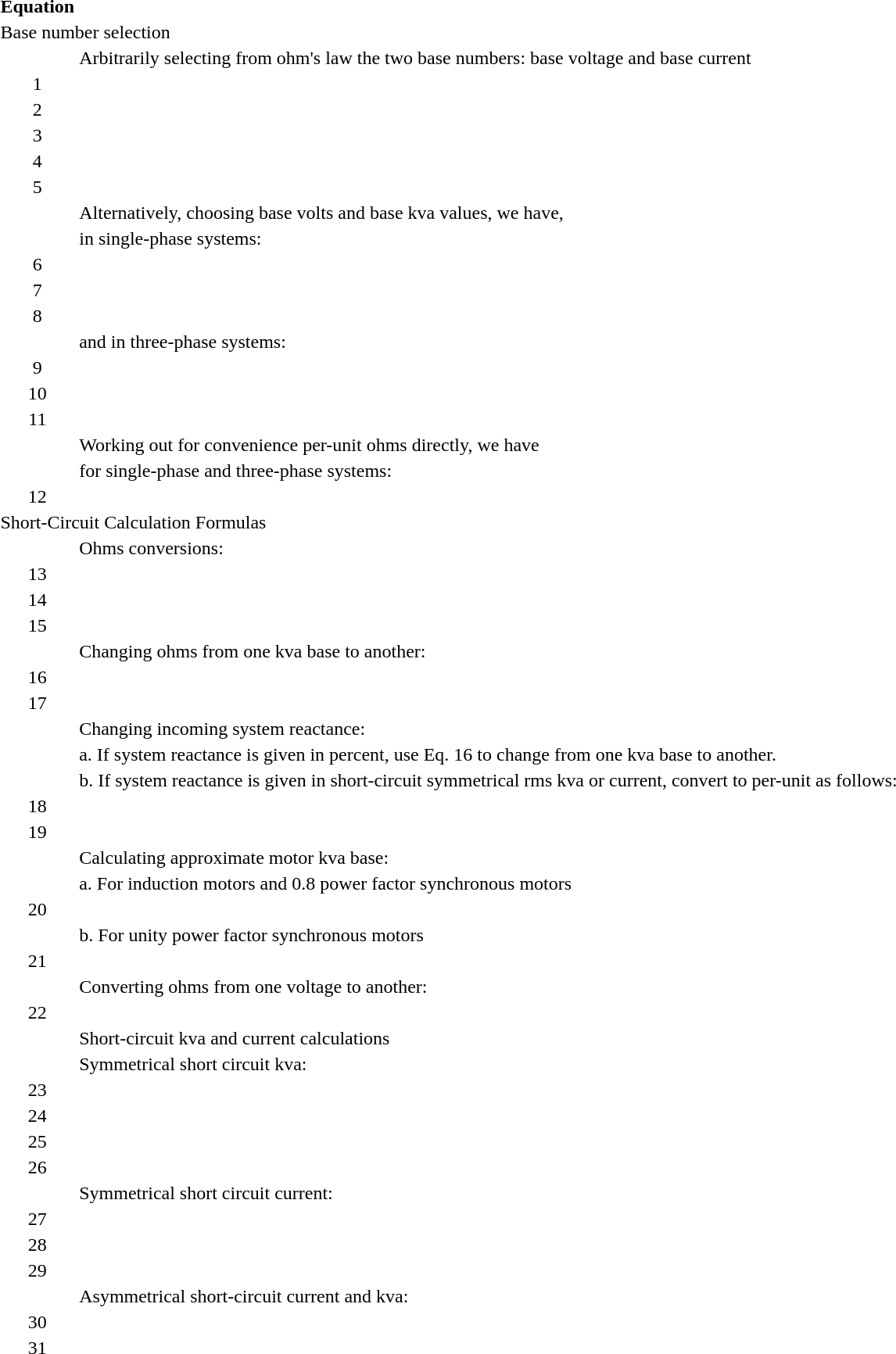<table>
<tr>
<th>Equation</th>
</tr>
<tr>
<td style="background:##ffdead;" colspan="2">Base number selection</td>
</tr>
<tr>
<td></td>
<td>Arbitrarily selecting from ohm's law the two base numbers: base voltage and base current</td>
</tr>
<tr>
<td style="text-align:center;">1</td>
<td></td>
</tr>
<tr>
<td style="text-align:center;">2</td>
<td></td>
</tr>
<tr>
<td style="text-align:center;">3</td>
<td></td>
</tr>
<tr>
<td style="text-align:center;">4</td>
<td></td>
</tr>
<tr>
<td style="text-align:center;">5</td>
<td></td>
</tr>
<tr>
<td></td>
<td>Alternatively, choosing base volts and base kva values, we have,</td>
</tr>
<tr>
<td></td>
<td>in single-phase systems:</td>
</tr>
<tr>
<td style="text-align:center;">6</td>
<td></td>
</tr>
<tr>
<td style="text-align:center;">7</td>
<td></td>
</tr>
<tr>
<td style="text-align:center;">8</td>
<td></td>
</tr>
<tr>
<td></td>
<td>and in three-phase systems:</td>
</tr>
<tr>
<td style="text-align:center;">9</td>
<td></td>
</tr>
<tr>
<td style="text-align:center;">10</td>
<td></td>
</tr>
<tr>
<td style="text-align:center;">11</td>
<td></td>
</tr>
<tr>
<td></td>
<td>Working out for convenience per-unit ohms directly, we have</td>
</tr>
<tr>
<td></td>
<td>for single-phase and three-phase systems:</td>
</tr>
<tr>
<td style="text-align:center;">12</td>
<td></td>
</tr>
<tr>
<td style="background:##ffdead;" colspan="2">Short-Circuit Calculation Formulas</td>
</tr>
<tr>
<td></td>
<td style="background:##ffdead;" colspan="2">Ohms conversions:</td>
</tr>
<tr>
<td style="text-align:center;">13</td>
<td></td>
</tr>
<tr>
<td style="text-align:center;">14</td>
<td></td>
</tr>
<tr>
<td style="text-align:center;">15</td>
<td></td>
</tr>
<tr>
<td></td>
<td style="background:##ffdead;" colspan="2">Changing ohms from one kva base to another:</td>
</tr>
<tr>
<td style="text-align:center;">16</td>
<td></td>
</tr>
<tr>
<td style="text-align:center;">17</td>
<td></td>
</tr>
<tr>
<td></td>
<td style="background:##ffdead;" colspan="2">Changing incoming system reactance:</td>
</tr>
<tr>
<td></td>
<td>a. If system reactance is given in percent, use Eq. 16 to change from one kva base to another.</td>
</tr>
<tr>
<td></td>
<td>b. If system reactance is given in short-circuit symmetrical rms kva or current, convert to per-unit as follows:</td>
</tr>
<tr>
<td style="text-align:center;">18</td>
<td></td>
</tr>
<tr>
<td style="text-align:center;">19</td>
<td></td>
</tr>
<tr>
<td></td>
<td style="background:##ffdead;" colspan="2">Calculating approximate motor kva base:</td>
</tr>
<tr>
<td></td>
<td>a. For induction motors and 0.8 power factor synchronous motors</td>
</tr>
<tr>
<td style="text-align:center;">20</td>
<td></td>
</tr>
<tr>
<td></td>
<td>b. For unity power factor synchronous motors</td>
</tr>
<tr>
<td style="text-align:center;">21</td>
<td></td>
</tr>
<tr>
<td></td>
<td style="background:##ffdead;" colspan="2">Converting ohms from one voltage to another:</td>
</tr>
<tr>
<td style="text-align:center;">22</td>
<td></td>
</tr>
<tr>
<td></td>
<td align="left" style="background:##ffdead;" colspan="2">Short-circuit kva and current calculations</td>
</tr>
<tr>
<td></td>
<td>Symmetrical short circuit kva:</td>
</tr>
<tr>
<td style="text-align:center;">23</td>
<td></td>
</tr>
<tr>
<td style="text-align:center;">24</td>
<td></td>
</tr>
<tr>
<td style="text-align:center;">25</td>
<td></td>
</tr>
<tr>
<td style="text-align:center;">26</td>
<td></td>
</tr>
<tr>
<td></td>
<td>Symmetrical short circuit current:</td>
</tr>
<tr>
<td style="text-align:center;">27</td>
<td></td>
</tr>
<tr>
<td style="text-align:center;">28</td>
<td></td>
</tr>
<tr>
<td style="text-align:center;">29</td>
<td></td>
</tr>
<tr>
<td></td>
<td>Asymmetrical short-circuit current and kva:</td>
</tr>
<tr>
<td style="text-align:center;">30</td>
<td></td>
</tr>
<tr>
<td style="text-align:center;">31</td>
<td></td>
</tr>
</table>
